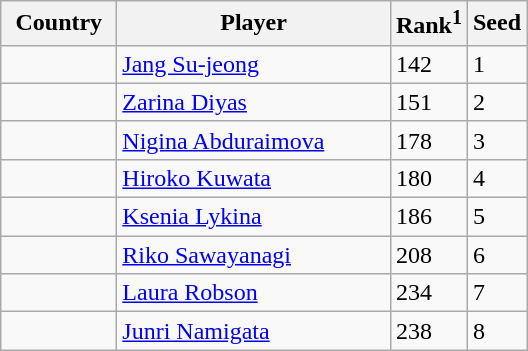<table class="sortable wikitable">
<tr>
<th width="70">Country</th>
<th width="175">Player</th>
<th>Rank<sup>1</sup></th>
<th>Seed</th>
</tr>
<tr>
<td></td>
<td><a href='#'>Jang Su-jeong</a></td>
<td>142</td>
<td>1</td>
</tr>
<tr>
<td></td>
<td><a href='#'>Zarina Diyas</a></td>
<td>151</td>
<td>2</td>
</tr>
<tr>
<td></td>
<td><a href='#'>Nigina Abduraimova</a></td>
<td>178</td>
<td>3</td>
</tr>
<tr>
<td></td>
<td><a href='#'>Hiroko Kuwata</a></td>
<td>180</td>
<td>4</td>
</tr>
<tr>
<td></td>
<td><a href='#'>Ksenia Lykina</a></td>
<td>186</td>
<td>5</td>
</tr>
<tr>
<td></td>
<td><a href='#'>Riko Sawayanagi</a></td>
<td>208</td>
<td>6</td>
</tr>
<tr>
<td></td>
<td><a href='#'>Laura Robson</a></td>
<td>234</td>
<td>7</td>
</tr>
<tr>
<td></td>
<td><a href='#'>Junri Namigata</a></td>
<td>238</td>
<td>8</td>
</tr>
</table>
